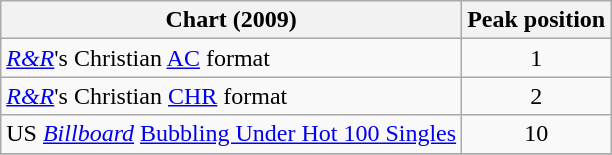<table class="wikitable sortable">
<tr>
<th>Chart (2009)</th>
<th>Peak position</th>
</tr>
<tr>
<td><a href='#'><em>R&R</em></a>'s Christian <a href='#'>AC</a> format</td>
<td align="center">1</td>
</tr>
<tr>
<td><a href='#'><em>R&R</em></a>'s Christian <a href='#'>CHR</a> format</td>
<td align="center">2</td>
</tr>
<tr>
<td>US <a href='#'><em>Billboard</em></a> <a href='#'>Bubbling Under Hot 100 Singles</a></td>
<td align="center">10</td>
</tr>
<tr>
</tr>
</table>
